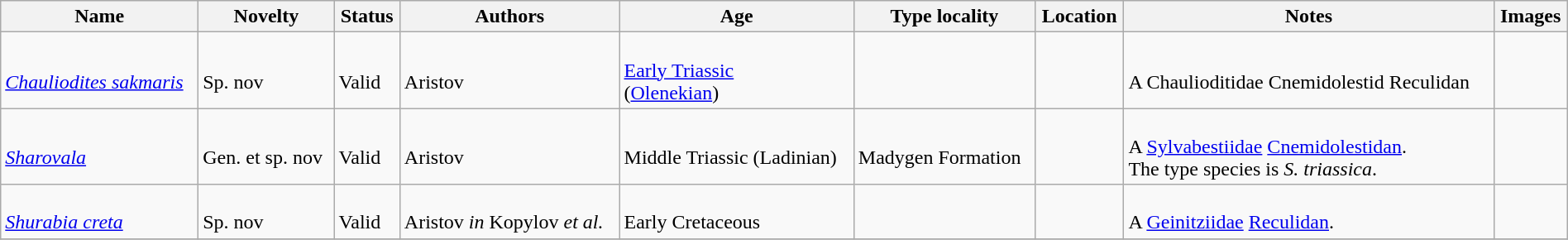<table class="wikitable sortable" align="center" width="100%">
<tr>
<th>Name</th>
<th>Novelty</th>
<th>Status</th>
<th>Authors</th>
<th>Age</th>
<th>Type locality</th>
<th>Location</th>
<th>Notes</th>
<th>Images</th>
</tr>
<tr>
<td><br><em><a href='#'>Chauliodites sakmaris</a></em></td>
<td><br>Sp. nov</td>
<td><br>Valid</td>
<td><br>Aristov</td>
<td><br><a href='#'>Early Triassic</a><br>(<a href='#'>Olenekian</a>)</td>
<td></td>
<td><br></td>
<td><br>A Chaulioditidae Cnemidolestid Reculidan</td>
<td></td>
</tr>
<tr>
<td><br><em><a href='#'>Sharovala</a></em></td>
<td><br>Gen. et sp. nov</td>
<td><br>Valid</td>
<td><br>Aristov</td>
<td><br>Middle Triassic (Ladinian)</td>
<td><br>Madygen Formation</td>
<td><br></td>
<td><br>A <a href='#'>Sylvabestiidae</a> <a href='#'>Cnemidolestidan</a>.<br> The type species is <em>S. triassica</em>.</td>
<td></td>
</tr>
<tr>
<td><br><em><a href='#'>Shurabia creta</a></em></td>
<td><br>Sp. nov</td>
<td><br>Valid</td>
<td><br>Aristov <em>in</em> Kopylov <em>et al.</em></td>
<td><br>Early Cretaceous</td>
<td></td>
<td><br></td>
<td><br>A <a href='#'>Geinitziidae</a> <a href='#'>Reculidan</a>.</td>
<td></td>
</tr>
<tr>
</tr>
</table>
